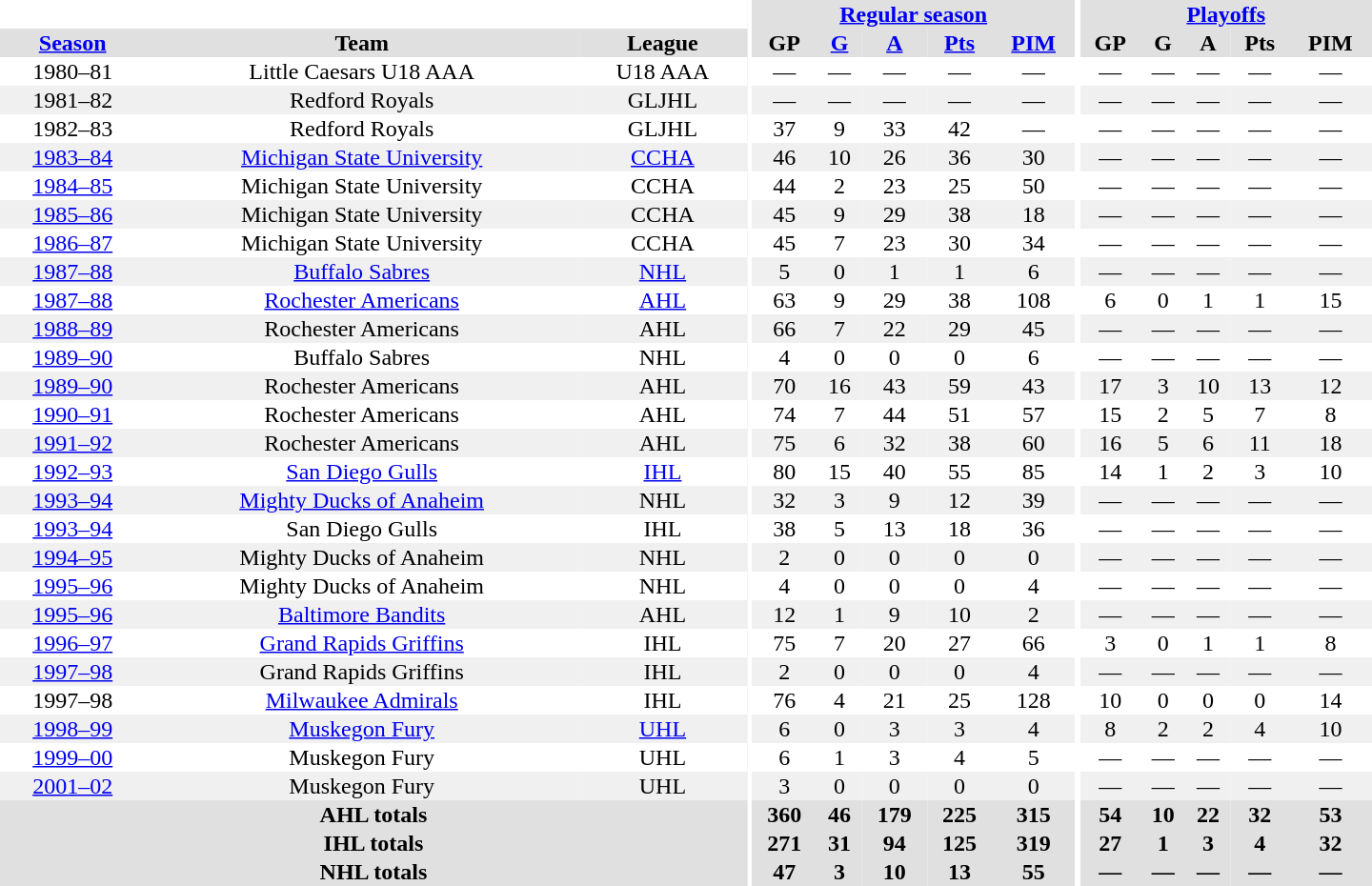<table border="0" cellpadding="1" cellspacing="0" style="text-align:center; width:60em">
<tr bgcolor="#e0e0e0">
<th colspan="3" bgcolor="#ffffff"></th>
<th rowspan="100" bgcolor="#ffffff"></th>
<th colspan="5"><a href='#'>Regular season</a></th>
<th rowspan="100" bgcolor="#ffffff"></th>
<th colspan="5"><a href='#'>Playoffs</a></th>
</tr>
<tr bgcolor="#e0e0e0">
<th><a href='#'>Season</a></th>
<th>Team</th>
<th>League</th>
<th>GP</th>
<th><a href='#'>G</a></th>
<th><a href='#'>A</a></th>
<th><a href='#'>Pts</a></th>
<th><a href='#'>PIM</a></th>
<th>GP</th>
<th>G</th>
<th>A</th>
<th>Pts</th>
<th>PIM</th>
</tr>
<tr>
<td>1980–81</td>
<td>Little Caesars U18 AAA</td>
<td>U18 AAA</td>
<td>—</td>
<td>—</td>
<td>—</td>
<td>—</td>
<td>—</td>
<td>—</td>
<td>—</td>
<td>—</td>
<td>—</td>
<td>—</td>
</tr>
<tr bgcolor="#f0f0f0">
<td>1981–82</td>
<td>Redford Royals</td>
<td>GLJHL</td>
<td>—</td>
<td>—</td>
<td>—</td>
<td>—</td>
<td>—</td>
<td>—</td>
<td>—</td>
<td>—</td>
<td>—</td>
<td>—</td>
</tr>
<tr>
<td>1982–83</td>
<td>Redford Royals</td>
<td>GLJHL</td>
<td>37</td>
<td>9</td>
<td>33</td>
<td>42</td>
<td>—</td>
<td>—</td>
<td>—</td>
<td>—</td>
<td>—</td>
<td>—</td>
</tr>
<tr bgcolor="#f0f0f0">
<td><a href='#'>1983–84</a></td>
<td><a href='#'>Michigan State University</a></td>
<td><a href='#'>CCHA</a></td>
<td>46</td>
<td>10</td>
<td>26</td>
<td>36</td>
<td>30</td>
<td>—</td>
<td>—</td>
<td>—</td>
<td>—</td>
<td>—</td>
</tr>
<tr>
<td><a href='#'>1984–85</a></td>
<td>Michigan State University</td>
<td>CCHA</td>
<td>44</td>
<td>2</td>
<td>23</td>
<td>25</td>
<td>50</td>
<td>—</td>
<td>—</td>
<td>—</td>
<td>—</td>
<td>—</td>
</tr>
<tr bgcolor="#f0f0f0">
<td><a href='#'>1985–86</a></td>
<td>Michigan State University</td>
<td>CCHA</td>
<td>45</td>
<td>9</td>
<td>29</td>
<td>38</td>
<td>18</td>
<td>—</td>
<td>—</td>
<td>—</td>
<td>—</td>
<td>—</td>
</tr>
<tr>
<td><a href='#'>1986–87</a></td>
<td>Michigan State University</td>
<td>CCHA</td>
<td>45</td>
<td>7</td>
<td>23</td>
<td>30</td>
<td>34</td>
<td>—</td>
<td>—</td>
<td>—</td>
<td>—</td>
<td>—</td>
</tr>
<tr bgcolor="#f0f0f0">
<td><a href='#'>1987–88</a></td>
<td><a href='#'>Buffalo Sabres</a></td>
<td><a href='#'>NHL</a></td>
<td>5</td>
<td>0</td>
<td>1</td>
<td>1</td>
<td>6</td>
<td>—</td>
<td>—</td>
<td>—</td>
<td>—</td>
<td>—</td>
</tr>
<tr>
<td><a href='#'>1987–88</a></td>
<td><a href='#'>Rochester Americans</a></td>
<td><a href='#'>AHL</a></td>
<td>63</td>
<td>9</td>
<td>29</td>
<td>38</td>
<td>108</td>
<td>6</td>
<td>0</td>
<td>1</td>
<td>1</td>
<td>15</td>
</tr>
<tr bgcolor="#f0f0f0">
<td><a href='#'>1988–89</a></td>
<td>Rochester Americans</td>
<td>AHL</td>
<td>66</td>
<td>7</td>
<td>22</td>
<td>29</td>
<td>45</td>
<td>—</td>
<td>—</td>
<td>—</td>
<td>—</td>
<td>—</td>
</tr>
<tr>
<td><a href='#'>1989–90</a></td>
<td>Buffalo Sabres</td>
<td>NHL</td>
<td>4</td>
<td>0</td>
<td>0</td>
<td>0</td>
<td>6</td>
<td>—</td>
<td>—</td>
<td>—</td>
<td>—</td>
<td>—</td>
</tr>
<tr bgcolor="#f0f0f0">
<td><a href='#'>1989–90</a></td>
<td>Rochester Americans</td>
<td>AHL</td>
<td>70</td>
<td>16</td>
<td>43</td>
<td>59</td>
<td>43</td>
<td>17</td>
<td>3</td>
<td>10</td>
<td>13</td>
<td>12</td>
</tr>
<tr>
<td><a href='#'>1990–91</a></td>
<td>Rochester Americans</td>
<td>AHL</td>
<td>74</td>
<td>7</td>
<td>44</td>
<td>51</td>
<td>57</td>
<td>15</td>
<td>2</td>
<td>5</td>
<td>7</td>
<td>8</td>
</tr>
<tr bgcolor="#f0f0f0">
<td><a href='#'>1991–92</a></td>
<td>Rochester Americans</td>
<td>AHL</td>
<td>75</td>
<td>6</td>
<td>32</td>
<td>38</td>
<td>60</td>
<td>16</td>
<td>5</td>
<td>6</td>
<td>11</td>
<td>18</td>
</tr>
<tr>
<td><a href='#'>1992–93</a></td>
<td><a href='#'>San Diego Gulls</a></td>
<td><a href='#'>IHL</a></td>
<td>80</td>
<td>15</td>
<td>40</td>
<td>55</td>
<td>85</td>
<td>14</td>
<td>1</td>
<td>2</td>
<td>3</td>
<td>10</td>
</tr>
<tr bgcolor="#f0f0f0">
<td><a href='#'>1993–94</a></td>
<td><a href='#'>Mighty Ducks of Anaheim</a></td>
<td>NHL</td>
<td>32</td>
<td>3</td>
<td>9</td>
<td>12</td>
<td>39</td>
<td>—</td>
<td>—</td>
<td>—</td>
<td>—</td>
<td>—</td>
</tr>
<tr>
<td><a href='#'>1993–94</a></td>
<td>San Diego Gulls</td>
<td>IHL</td>
<td>38</td>
<td>5</td>
<td>13</td>
<td>18</td>
<td>36</td>
<td>—</td>
<td>—</td>
<td>—</td>
<td>—</td>
<td>—</td>
</tr>
<tr bgcolor="#f0f0f0">
<td><a href='#'>1994–95</a></td>
<td>Mighty Ducks of Anaheim</td>
<td>NHL</td>
<td>2</td>
<td>0</td>
<td>0</td>
<td>0</td>
<td>0</td>
<td>—</td>
<td>—</td>
<td>—</td>
<td>—</td>
<td>—</td>
</tr>
<tr>
<td><a href='#'>1995–96</a></td>
<td>Mighty Ducks of Anaheim</td>
<td>NHL</td>
<td>4</td>
<td>0</td>
<td>0</td>
<td>0</td>
<td>4</td>
<td>—</td>
<td>—</td>
<td>—</td>
<td>—</td>
<td>—</td>
</tr>
<tr bgcolor="#f0f0f0">
<td><a href='#'>1995–96</a></td>
<td><a href='#'>Baltimore Bandits</a></td>
<td>AHL</td>
<td>12</td>
<td>1</td>
<td>9</td>
<td>10</td>
<td>2</td>
<td>—</td>
<td>—</td>
<td>—</td>
<td>—</td>
<td>—</td>
</tr>
<tr>
<td><a href='#'>1996–97</a></td>
<td><a href='#'>Grand Rapids Griffins</a></td>
<td>IHL</td>
<td>75</td>
<td>7</td>
<td>20</td>
<td>27</td>
<td>66</td>
<td>3</td>
<td>0</td>
<td>1</td>
<td>1</td>
<td>8</td>
</tr>
<tr bgcolor="#f0f0f0">
<td><a href='#'>1997–98</a></td>
<td>Grand Rapids Griffins</td>
<td>IHL</td>
<td>2</td>
<td>0</td>
<td>0</td>
<td>0</td>
<td>4</td>
<td>—</td>
<td>—</td>
<td>—</td>
<td>—</td>
<td>—</td>
</tr>
<tr>
<td>1997–98</td>
<td><a href='#'>Milwaukee Admirals</a></td>
<td>IHL</td>
<td>76</td>
<td>4</td>
<td>21</td>
<td>25</td>
<td>128</td>
<td>10</td>
<td>0</td>
<td>0</td>
<td>0</td>
<td>14</td>
</tr>
<tr bgcolor="#f0f0f0">
<td><a href='#'>1998–99</a></td>
<td><a href='#'>Muskegon Fury</a></td>
<td><a href='#'>UHL</a></td>
<td>6</td>
<td>0</td>
<td>3</td>
<td>3</td>
<td>4</td>
<td>8</td>
<td>2</td>
<td>2</td>
<td>4</td>
<td>10</td>
</tr>
<tr>
<td><a href='#'>1999–00</a></td>
<td>Muskegon Fury</td>
<td>UHL</td>
<td>6</td>
<td>1</td>
<td>3</td>
<td>4</td>
<td>5</td>
<td>—</td>
<td>—</td>
<td>—</td>
<td>—</td>
<td>—</td>
</tr>
<tr bgcolor="#f0f0f0">
<td><a href='#'>2001–02</a></td>
<td>Muskegon Fury</td>
<td>UHL</td>
<td>3</td>
<td>0</td>
<td>0</td>
<td>0</td>
<td>0</td>
<td>—</td>
<td>—</td>
<td>—</td>
<td>—</td>
<td>—</td>
</tr>
<tr bgcolor="#e0e0e0">
<th colspan="3">AHL totals</th>
<th>360</th>
<th>46</th>
<th>179</th>
<th>225</th>
<th>315</th>
<th>54</th>
<th>10</th>
<th>22</th>
<th>32</th>
<th>53</th>
</tr>
<tr bgcolor="#e0e0e0">
<th colspan="3">IHL totals</th>
<th>271</th>
<th>31</th>
<th>94</th>
<th>125</th>
<th>319</th>
<th>27</th>
<th>1</th>
<th>3</th>
<th>4</th>
<th>32</th>
</tr>
<tr bgcolor="#e0e0e0">
<th colspan="3">NHL totals</th>
<th>47</th>
<th>3</th>
<th>10</th>
<th>13</th>
<th>55</th>
<th>—</th>
<th>—</th>
<th>—</th>
<th>—</th>
<th>—</th>
</tr>
</table>
